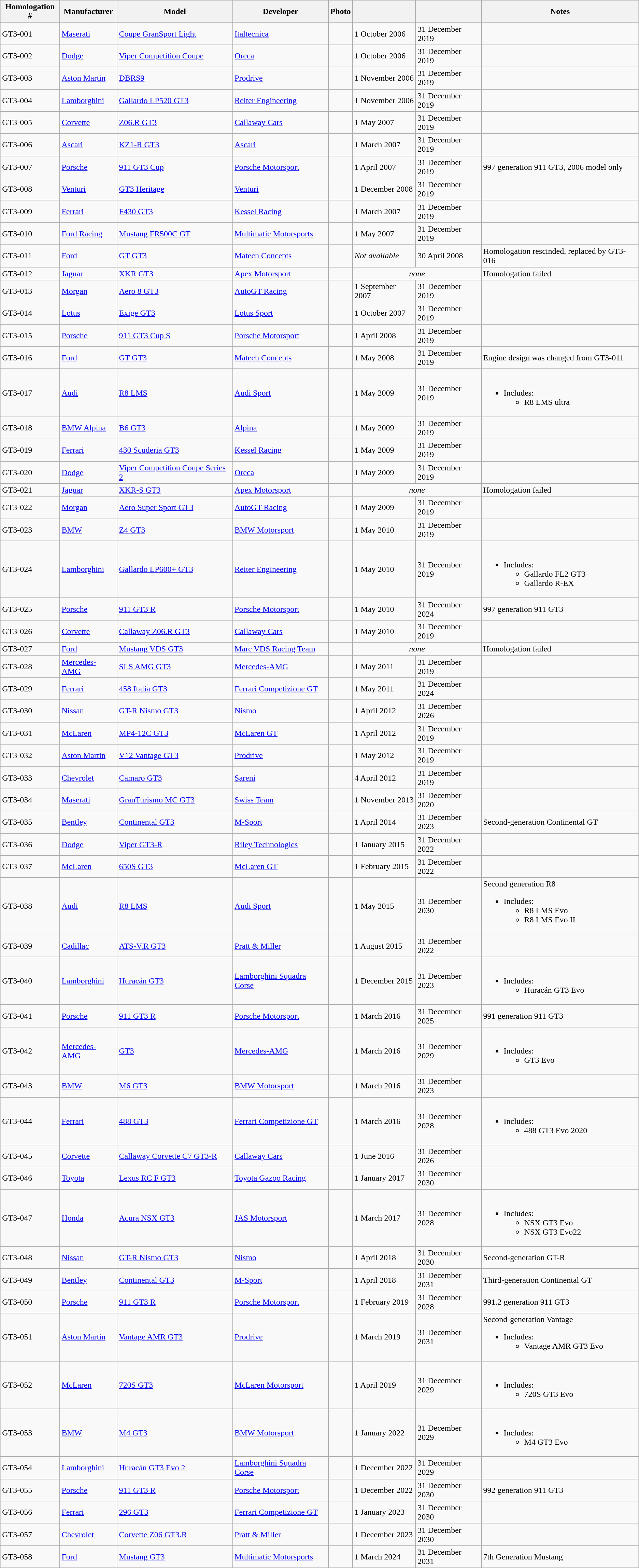<table class="wikitable sortable" style="font-size=85%, border=1px">
<tr>
<th>Homologation #</th>
<th>Manufacturer</th>
<th>Model</th>
<th>Developer</th>
<th>Photo</th>
<th></th>
<th></th>
<th>Notes</th>
</tr>
<tr>
<td>GT3-001</td>
<td><a href='#'>Maserati</a></td>
<td><a href='#'>Coupe GranSport Light</a></td>
<td><a href='#'>Italtecnica</a></td>
<td></td>
<td>1 October 2006</td>
<td>31 December 2019</td>
<td></td>
</tr>
<tr>
<td>GT3-002</td>
<td><a href='#'>Dodge</a></td>
<td><a href='#'>Viper Competition Coupe</a></td>
<td><a href='#'>Oreca</a></td>
<td></td>
<td>1 October 2006</td>
<td>31 December 2019</td>
<td></td>
</tr>
<tr>
<td>GT3-003</td>
<td><a href='#'>Aston Martin</a></td>
<td><a href='#'>DBRS9</a></td>
<td><a href='#'>Prodrive</a></td>
<td></td>
<td>1 November 2006</td>
<td>31 December 2019</td>
<td></td>
</tr>
<tr>
<td>GT3-004</td>
<td><a href='#'>Lamborghini</a></td>
<td><a href='#'>Gallardo LP520 GT3</a></td>
<td><a href='#'>Reiter Engineering</a></td>
<td></td>
<td>1 November 2006</td>
<td>31 December 2019</td>
<td></td>
</tr>
<tr>
<td>GT3-005</td>
<td><a href='#'>Corvette</a></td>
<td><a href='#'>Z06.R GT3</a></td>
<td><a href='#'>Callaway Cars</a></td>
<td></td>
<td>1 May 2007</td>
<td>31 December 2019</td>
<td></td>
</tr>
<tr>
<td>GT3-006</td>
<td><a href='#'>Ascari</a></td>
<td><a href='#'>KZ1-R GT3</a></td>
<td><a href='#'>Ascari</a></td>
<td></td>
<td>1 March 2007</td>
<td>31 December 2019</td>
<td></td>
</tr>
<tr>
<td>GT3-007</td>
<td><a href='#'>Porsche</a></td>
<td><a href='#'>911 GT3 Cup</a></td>
<td><a href='#'>Porsche Motorsport</a></td>
<td></td>
<td>1 April 2007</td>
<td>31 December 2019</td>
<td>997 generation 911 GT3, 2006 model only</td>
</tr>
<tr>
<td>GT3-008</td>
<td><a href='#'>Venturi</a></td>
<td><a href='#'>GT3 Heritage</a></td>
<td><a href='#'>Venturi</a></td>
<td></td>
<td>1 December 2008</td>
<td>31 December 2019</td>
<td></td>
</tr>
<tr>
<td>GT3-009</td>
<td><a href='#'>Ferrari</a></td>
<td><a href='#'>F430 GT3</a></td>
<td><a href='#'>Kessel Racing</a></td>
<td></td>
<td>1 March 2007</td>
<td>31 December 2019</td>
<td></td>
</tr>
<tr>
<td>GT3-010</td>
<td><a href='#'>Ford Racing</a></td>
<td><a href='#'>Mustang FR500C GT</a></td>
<td><a href='#'>Multimatic Motorsports</a></td>
<td></td>
<td>1 May 2007</td>
<td>31 December 2019</td>
<td></td>
</tr>
<tr>
<td>GT3-011</td>
<td><a href='#'>Ford</a></td>
<td><a href='#'>GT GT3</a></td>
<td><a href='#'>Matech Concepts</a></td>
<td></td>
<td><em>Not available</em></td>
<td>30 April 2008</td>
<td>Homologation rescinded, replaced by GT3-016</td>
</tr>
<tr>
<td>GT3-012</td>
<td><a href='#'>Jaguar</a></td>
<td><a href='#'>XKR GT3</a></td>
<td><a href='#'>Apex Motorsport</a></td>
<td></td>
<td colspan=2 align=center><em>none</em></td>
<td>Homologation failed</td>
</tr>
<tr>
<td>GT3-013</td>
<td><a href='#'>Morgan</a></td>
<td><a href='#'>Aero 8 GT3</a></td>
<td><a href='#'>AutoGT Racing</a></td>
<td></td>
<td>1 September 2007</td>
<td>31 December 2019</td>
<td></td>
</tr>
<tr>
<td>GT3-014</td>
<td><a href='#'>Lotus</a></td>
<td><a href='#'>Exige GT3</a></td>
<td><a href='#'>Lotus Sport</a></td>
<td></td>
<td>1 October 2007</td>
<td>31 December 2019</td>
<td></td>
</tr>
<tr>
<td>GT3-015</td>
<td><a href='#'>Porsche</a></td>
<td><a href='#'>911 GT3 Cup S</a></td>
<td><a href='#'>Porsche Motorsport</a></td>
<td></td>
<td>1 April 2008</td>
<td>31 December 2019</td>
<td></td>
</tr>
<tr>
<td>GT3-016</td>
<td><a href='#'>Ford</a></td>
<td><a href='#'>GT GT3</a></td>
<td><a href='#'>Matech Concepts</a></td>
<td></td>
<td>1 May 2008</td>
<td>31 December 2019</td>
<td>Engine design was changed from GT3-011</td>
</tr>
<tr>
<td>GT3-017</td>
<td><a href='#'>Audi</a></td>
<td><a href='#'>R8 LMS</a></td>
<td><a href='#'>Audi Sport</a></td>
<td></td>
<td>1 May 2009</td>
<td>31 December 2019</td>
<td><br><ul><li>Includes:<ul><li>R8 LMS ultra</li></ul></li></ul></td>
</tr>
<tr>
<td>GT3-018</td>
<td><a href='#'>BMW Alpina</a></td>
<td><a href='#'>B6 GT3</a></td>
<td><a href='#'>Alpina</a></td>
<td></td>
<td>1 May 2009</td>
<td>31 December 2019</td>
<td></td>
</tr>
<tr>
<td>GT3-019</td>
<td><a href='#'>Ferrari</a></td>
<td><a href='#'>430 Scuderia GT3</a></td>
<td><a href='#'>Kessel Racing</a></td>
<td></td>
<td>1 May 2009</td>
<td>31 December 2019</td>
<td></td>
</tr>
<tr>
<td>GT3-020</td>
<td><a href='#'>Dodge</a></td>
<td><a href='#'>Viper Competition Coupe Series 2</a></td>
<td><a href='#'>Oreca</a></td>
<td></td>
<td>1 May 2009</td>
<td>31 December 2019</td>
<td></td>
</tr>
<tr>
<td>GT3-021</td>
<td><a href='#'>Jaguar</a></td>
<td><a href='#'>XKR-S GT3</a></td>
<td><a href='#'>Apex Motorsport</a></td>
<td></td>
<td colspan=2 align=center><em>none</em></td>
<td>Homologation failed</td>
</tr>
<tr>
<td>GT3-022</td>
<td><a href='#'>Morgan</a></td>
<td><a href='#'>Aero Super Sport GT3</a></td>
<td><a href='#'>AutoGT Racing</a></td>
<td></td>
<td>1 May 2009</td>
<td>31 December 2019</td>
<td></td>
</tr>
<tr>
<td>GT3-023</td>
<td><a href='#'>BMW</a></td>
<td><a href='#'>Z4 GT3</a></td>
<td><a href='#'>BMW Motorsport</a></td>
<td></td>
<td>1 May 2010</td>
<td>31 December 2019</td>
<td></td>
</tr>
<tr>
<td>GT3-024</td>
<td><a href='#'>Lamborghini</a></td>
<td><a href='#'>Gallardo LP600+ GT3</a></td>
<td><a href='#'>Reiter Engineering</a></td>
<td></td>
<td>1 May 2010</td>
<td>31 December 2019</td>
<td><br><ul><li>Includes:<ul><li>Gallardo FL2 GT3</li><li>Gallardo R-EX</li></ul></li></ul></td>
</tr>
<tr>
<td>GT3-025</td>
<td><a href='#'>Porsche</a></td>
<td><a href='#'>911 GT3 R</a></td>
<td><a href='#'>Porsche Motorsport</a></td>
<td></td>
<td>1 May 2010</td>
<td>31 December 2024</td>
<td>997 generation 911 GT3</td>
</tr>
<tr>
<td>GT3-026</td>
<td><a href='#'>Corvette</a></td>
<td><a href='#'>Callaway Z06.R GT3</a></td>
<td><a href='#'>Callaway Cars</a></td>
<td></td>
<td>1 May 2010</td>
<td>31 December 2019</td>
<td></td>
</tr>
<tr>
<td>GT3-027</td>
<td><a href='#'>Ford</a></td>
<td><a href='#'>Mustang VDS GT3</a></td>
<td><a href='#'>Marc VDS Racing Team</a></td>
<td></td>
<td colspan=2 align=center><em>none</em></td>
<td>Homologation failed</td>
</tr>
<tr>
<td>GT3-028</td>
<td><a href='#'>Mercedes-AMG</a></td>
<td><a href='#'>SLS AMG GT3</a></td>
<td><a href='#'>Mercedes-AMG</a></td>
<td></td>
<td>1 May 2011</td>
<td>31 December 2019</td>
<td></td>
</tr>
<tr>
<td>GT3-029</td>
<td><a href='#'>Ferrari</a></td>
<td><a href='#'>458 Italia GT3</a></td>
<td><a href='#'>Ferrari Competizione GT</a></td>
<td></td>
<td>1 May 2011</td>
<td>31 December 2024</td>
<td></td>
</tr>
<tr>
<td>GT3-030</td>
<td><a href='#'>Nissan</a></td>
<td><a href='#'>GT-R Nismo GT3</a></td>
<td><a href='#'>Nismo</a></td>
<td></td>
<td>1 April 2012</td>
<td>31 December 2026</td>
<td></td>
</tr>
<tr>
<td>GT3-031</td>
<td><a href='#'>McLaren</a></td>
<td><a href='#'>MP4-12C GT3</a></td>
<td><a href='#'>McLaren GT</a></td>
<td></td>
<td>1 April 2012</td>
<td>31 December 2019</td>
<td></td>
</tr>
<tr>
<td>GT3-032</td>
<td><a href='#'>Aston Martin</a></td>
<td><a href='#'>V12 Vantage GT3</a></td>
<td><a href='#'>Prodrive</a></td>
<td></td>
<td>1 May 2012</td>
<td>31 December 2019</td>
<td></td>
</tr>
<tr>
<td>GT3-033</td>
<td><a href='#'>Chevrolet</a></td>
<td><a href='#'>Camaro GT3</a></td>
<td><a href='#'>Sareni</a></td>
<td></td>
<td>4 April 2012</td>
<td>31 December 2019</td>
<td></td>
</tr>
<tr>
<td>GT3-034</td>
<td><a href='#'>Maserati</a></td>
<td><a href='#'>GranTurismo MC GT3</a></td>
<td><a href='#'>Swiss Team</a></td>
<td></td>
<td>1 November 2013</td>
<td>31 December 2020</td>
<td></td>
</tr>
<tr>
<td>GT3-035</td>
<td><a href='#'>Bentley</a></td>
<td><a href='#'>Continental GT3</a></td>
<td><a href='#'>M-Sport</a></td>
<td></td>
<td>1 April 2014</td>
<td>31 December 2023</td>
<td>Second-generation Continental GT</td>
</tr>
<tr>
<td>GT3-036</td>
<td><a href='#'>Dodge</a></td>
<td><a href='#'>Viper GT3-R</a></td>
<td><a href='#'>Riley Technologies</a></td>
<td></td>
<td>1 January 2015</td>
<td>31 December 2022</td>
<td></td>
</tr>
<tr>
<td>GT3-037</td>
<td><a href='#'>McLaren</a></td>
<td><a href='#'>650S GT3</a></td>
<td><a href='#'>McLaren GT</a></td>
<td></td>
<td>1 February 2015</td>
<td>31 December 2022</td>
<td></td>
</tr>
<tr>
<td>GT3-038</td>
<td><a href='#'>Audi</a></td>
<td><a href='#'>R8 LMS</a></td>
<td><a href='#'>Audi Sport</a></td>
<td></td>
<td>1 May 2015</td>
<td>31 December 2030</td>
<td>Second generation R8<br><ul><li>Includes:<ul><li>R8 LMS Evo</li><li>R8 LMS Evo II</li></ul></li></ul></td>
</tr>
<tr>
<td>GT3-039</td>
<td><a href='#'>Cadillac</a></td>
<td><a href='#'>ATS-V.R GT3</a></td>
<td><a href='#'>Pratt & Miller</a></td>
<td></td>
<td>1 August 2015</td>
<td>31 December 2022</td>
<td></td>
</tr>
<tr>
<td>GT3-040</td>
<td><a href='#'>Lamborghini</a></td>
<td><a href='#'>Huracán GT3</a></td>
<td><a href='#'>Lamborghini Squadra Corse</a></td>
<td></td>
<td>1 December 2015</td>
<td>31 December 2023</td>
<td><br><ul><li>Includes:<ul><li>Huracán GT3 Evo</li></ul></li></ul></td>
</tr>
<tr>
<td>GT3-041</td>
<td><a href='#'>Porsche</a></td>
<td><a href='#'>911 GT3 R</a></td>
<td><a href='#'>Porsche Motorsport</a></td>
<td></td>
<td>1 March 2016</td>
<td>31 December 2025</td>
<td>991 generation 911 GT3</td>
</tr>
<tr>
<td>GT3-042</td>
<td><a href='#'>Mercedes-AMG</a></td>
<td><a href='#'>GT3</a></td>
<td><a href='#'>Mercedes-AMG</a></td>
<td></td>
<td>1 March 2016</td>
<td>31 December 2029</td>
<td><br><ul><li>Includes:<ul><li>GT3 Evo</li></ul></li></ul></td>
</tr>
<tr>
<td>GT3-043</td>
<td><a href='#'>BMW</a></td>
<td><a href='#'>M6 GT3</a></td>
<td><a href='#'>BMW Motorsport</a></td>
<td></td>
<td>1 March 2016</td>
<td>31 December 2023</td>
<td></td>
</tr>
<tr>
<td>GT3-044</td>
<td><a href='#'>Ferrari</a></td>
<td><a href='#'>488 GT3</a></td>
<td><a href='#'>Ferrari Competizione GT</a></td>
<td></td>
<td>1 March 2016</td>
<td>31 December 2028</td>
<td><br><ul><li>Includes:<ul><li>488 GT3 Evo 2020</li></ul></li></ul></td>
</tr>
<tr>
<td>GT3-045</td>
<td><a href='#'>Corvette</a></td>
<td><a href='#'>Callaway Corvette C7 GT3-R</a></td>
<td><a href='#'>Callaway Cars</a></td>
<td></td>
<td>1 June 2016</td>
<td>31 December 2026</td>
<td></td>
</tr>
<tr>
<td>GT3-046</td>
<td><a href='#'>Toyota</a></td>
<td><a href='#'>Lexus RC F GT3</a></td>
<td><a href='#'>Toyota Gazoo Racing</a></td>
<td></td>
<td>1 January 2017</td>
<td>31 December 2030</td>
<td></td>
</tr>
<tr>
<td>GT3-047</td>
<td><a href='#'>Honda</a></td>
<td><a href='#'>Acura NSX GT3</a></td>
<td><a href='#'>JAS Motorsport</a></td>
<td></td>
<td>1 March 2017</td>
<td>31 December 2028</td>
<td><br><ul><li>Includes:<ul><li>NSX GT3 Evo</li><li>NSX GT3 Evo22</li></ul></li></ul></td>
</tr>
<tr>
<td>GT3-048</td>
<td><a href='#'>Nissan</a></td>
<td><a href='#'>GT-R Nismo GT3</a></td>
<td><a href='#'>Nismo</a></td>
<td></td>
<td>1 April 2018</td>
<td>31 December 2030</td>
<td>Second-generation GT-R</td>
</tr>
<tr>
<td>GT3-049</td>
<td><a href='#'>Bentley</a></td>
<td><a href='#'>Continental GT3</a></td>
<td><a href='#'>M-Sport</a></td>
<td></td>
<td>1 April 2018</td>
<td>31 December 2031</td>
<td>Third-generation Continental GT</td>
</tr>
<tr>
<td>GT3-050</td>
<td><a href='#'>Porsche</a></td>
<td><a href='#'>911 GT3 R</a></td>
<td><a href='#'>Porsche Motorsport</a></td>
<td></td>
<td>1 February 2019</td>
<td>31 December 2028</td>
<td>991.2 generation 911 GT3</td>
</tr>
<tr>
<td>GT3-051</td>
<td><a href='#'>Aston Martin</a></td>
<td><a href='#'>Vantage AMR GT3</a></td>
<td><a href='#'>Prodrive</a></td>
<td></td>
<td>1 March 2019</td>
<td>31 December 2031</td>
<td>Second-generation Vantage<br><ul><li>Includes:<ul><li>Vantage AMR GT3 Evo</li></ul></li></ul></td>
</tr>
<tr>
<td>GT3-052</td>
<td><a href='#'>McLaren</a></td>
<td><a href='#'>720S GT3</a></td>
<td><a href='#'>McLaren Motorsport</a></td>
<td></td>
<td>1 April 2019</td>
<td>31 December 2029</td>
<td><br><ul><li>Includes:<ul><li>720S GT3 Evo</li></ul></li></ul></td>
</tr>
<tr>
<td>GT3-053</td>
<td><a href='#'>BMW</a></td>
<td><a href='#'>M4 GT3</a></td>
<td><a href='#'>BMW Motorsport</a></td>
<td></td>
<td>1 January 2022</td>
<td>31 December 2029</td>
<td><br><ul><li>Includes:<ul><li>M4 GT3 Evo</li></ul></li></ul></td>
</tr>
<tr>
<td>GT3-054</td>
<td><a href='#'>Lamborghini</a></td>
<td><a href='#'>Huracán GT3 Evo 2</a></td>
<td><a href='#'>Lamborghini Squadra Corse</a></td>
<td></td>
<td>1 December 2022</td>
<td>31 December 2029</td>
<td></td>
</tr>
<tr>
<td>GT3-055</td>
<td><a href='#'>Porsche</a></td>
<td><a href='#'>911 GT3 R</a></td>
<td><a href='#'>Porsche Motorsport</a></td>
<td></td>
<td>1 December 2022</td>
<td>31 December 2030</td>
<td>992 generation 911 GT3</td>
</tr>
<tr>
<td>GT3-056</td>
<td><a href='#'>Ferrari</a></td>
<td><a href='#'>296 GT3</a></td>
<td><a href='#'>Ferrari Competizione GT</a></td>
<td></td>
<td>1 January 2023</td>
<td>31 December 2030</td>
<td></td>
</tr>
<tr>
<td>GT3-057</td>
<td><a href='#'>Chevrolet</a></td>
<td><a href='#'>Corvette Z06 GT3.R</a></td>
<td><a href='#'>Pratt & Miller</a></td>
<td></td>
<td>1 December 2023</td>
<td>31 December 2030</td>
<td></td>
</tr>
<tr>
<td>GT3-058</td>
<td><a href='#'>Ford</a></td>
<td><a href='#'>Mustang GT3</a></td>
<td><a href='#'>Multimatic Motorsports</a></td>
<td></td>
<td>1 March 2024</td>
<td>31 December 2031</td>
<td>7th Generation Mustang</td>
</tr>
</table>
